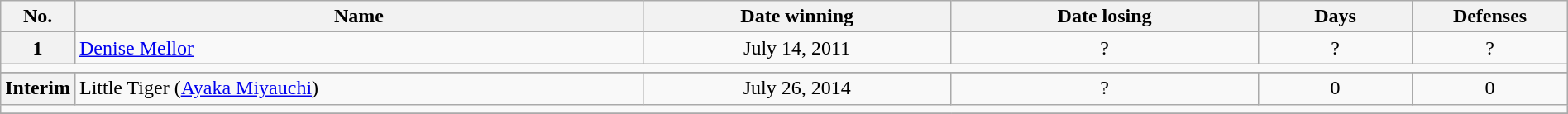<table class="wikitable" width=100%>
<tr>
<th style="width:1%;">No.</th>
<th style="width:37%;">Name</th>
<th style="width:20%;">Date winning</th>
<th style="width:20%;">Date losing</th>
<th data-sort-type="number" style="width:10%;">Days</th>
<th data-sort-type="number" style="width:10%;">Defenses</th>
</tr>
<tr align=center>
<th>1</th>
<td align=left> <a href='#'>Denise Mellor</a></td>
<td>July 14, 2011</td>
<td>?</td>
<td>?</td>
<td>?</td>
</tr>
<tr>
<td colspan="6"></td>
</tr>
<tr>
</tr>
<tr align=center>
<th>Interim</th>
<td align=left> Little Tiger (<a href='#'>Ayaka Miyauchi</a>)</td>
<td>July 26, 2014</td>
<td>?</td>
<td>0</td>
<td>0</td>
</tr>
<tr>
<td colspan="6"></td>
</tr>
<tr>
</tr>
</table>
